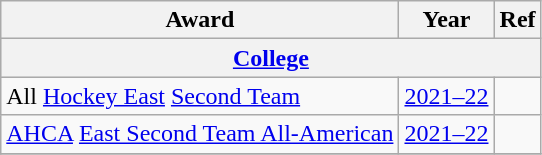<table class="wikitable">
<tr>
<th>Award</th>
<th>Year</th>
<th>Ref</th>
</tr>
<tr ALIGN="center" bgcolor="#e0e0e0">
<th colspan="3"><a href='#'>College</a></th>
</tr>
<tr>
<td>All <a href='#'>Hockey East</a> <a href='#'>Second Team</a></td>
<td><a href='#'>2021–22</a></td>
<td></td>
</tr>
<tr>
<td><a href='#'>AHCA</a> <a href='#'>East Second Team All-American</a></td>
<td><a href='#'>2021–22</a></td>
<td></td>
</tr>
<tr>
</tr>
</table>
